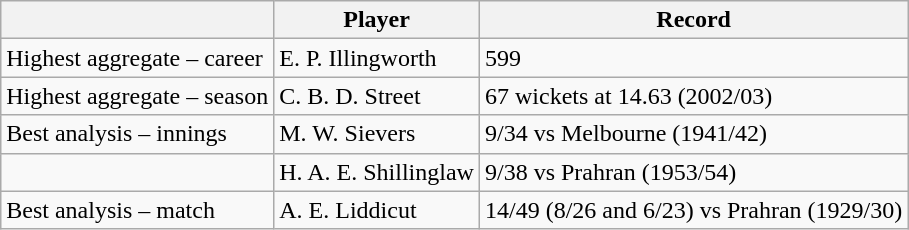<table class="wikitable">
<tr>
<th></th>
<th>Player</th>
<th>Record</th>
</tr>
<tr>
<td>Highest aggregate – career</td>
<td>E. P. Illingworth</td>
<td>599</td>
</tr>
<tr>
<td>Highest aggregate – season</td>
<td>C. B. D. Street</td>
<td>67 wickets at 14.63 (2002/03)</td>
</tr>
<tr>
<td>Best analysis – innings</td>
<td>M. W. Sievers</td>
<td>9/34 vs Melbourne (1941/42)</td>
</tr>
<tr>
<td></td>
<td>H. A. E. Shillinglaw</td>
<td>9/38 vs Prahran (1953/54)</td>
</tr>
<tr>
<td>Best analysis – match</td>
<td>A. E. Liddicut</td>
<td>14/49 (8/26 and 6/23) vs Prahran (1929/30)</td>
</tr>
</table>
